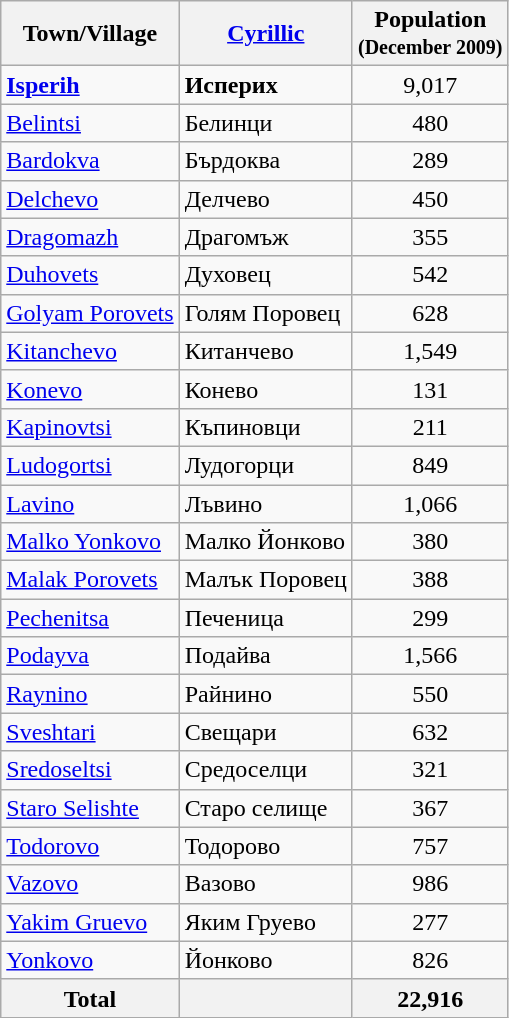<table class="wikitable sortable">
<tr>
<th>Town/Village</th>
<th><a href='#'>Cyrillic</a></th>
<th>Population<br><small>(December 2009)</small></th>
</tr>
<tr>
<td><strong><a href='#'>Isperih</a></strong></td>
<td><strong>Исперих</strong></td>
<td align="center">9,017</td>
</tr>
<tr>
<td><a href='#'>Belintsi</a></td>
<td>Белинци</td>
<td align="center">480</td>
</tr>
<tr>
<td><a href='#'>Bardokva</a></td>
<td>Бърдоква</td>
<td align="center">289</td>
</tr>
<tr>
<td><a href='#'>Delchevo</a></td>
<td>Делчево</td>
<td align="center">450</td>
</tr>
<tr>
<td><a href='#'>Dragomazh</a></td>
<td>Драгомъж</td>
<td align="center">355</td>
</tr>
<tr>
<td><a href='#'>Duhovets</a></td>
<td>Духовец</td>
<td align="center">542</td>
</tr>
<tr>
<td><a href='#'>Golyam Porovets</a></td>
<td>Голям Поровец</td>
<td align="center">628</td>
</tr>
<tr>
<td><a href='#'>Kitanchevo</a></td>
<td>Китанчево</td>
<td align="center">1,549</td>
</tr>
<tr>
<td><a href='#'>Konevo</a></td>
<td>Конево</td>
<td align="center">131</td>
</tr>
<tr>
<td><a href='#'>Kapinovtsi</a></td>
<td>Къпиновци</td>
<td align="center">211</td>
</tr>
<tr>
<td><a href='#'>Ludogortsi</a></td>
<td>Лудогорци</td>
<td align="center">849</td>
</tr>
<tr>
<td><a href='#'>Lavino</a></td>
<td>Лъвино</td>
<td align="center">1,066</td>
</tr>
<tr>
<td><a href='#'>Malko Yonkovo</a></td>
<td>Малко Йонково</td>
<td align="center">380</td>
</tr>
<tr>
<td><a href='#'>Malak Porovets</a></td>
<td>Малък Поровец</td>
<td align="center">388</td>
</tr>
<tr>
<td><a href='#'>Pechenitsa</a></td>
<td>Печеница</td>
<td align="center">299</td>
</tr>
<tr>
<td><a href='#'>Podayva</a></td>
<td>Подайва</td>
<td align="center">1,566</td>
</tr>
<tr>
<td><a href='#'>Raynino</a></td>
<td>Райнино</td>
<td align="center">550</td>
</tr>
<tr>
<td><a href='#'>Sveshtari</a></td>
<td>Свещари</td>
<td align="center">632</td>
</tr>
<tr>
<td><a href='#'>Sredoseltsi</a></td>
<td>Средоселци</td>
<td align="center">321</td>
</tr>
<tr>
<td><a href='#'>Staro Selishte</a></td>
<td>Старо селище</td>
<td align="center">367</td>
</tr>
<tr>
<td><a href='#'>Todorovo</a></td>
<td>Тодорово</td>
<td align="center">757</td>
</tr>
<tr>
<td><a href='#'>Vazovo</a></td>
<td>Вазово</td>
<td align="center">986</td>
</tr>
<tr>
<td><a href='#'>Yakim Gruevo</a></td>
<td>Яким Груево</td>
<td align="center">277</td>
</tr>
<tr>
<td><a href='#'>Yonkovo</a></td>
<td>Йонково</td>
<td align="center">826</td>
</tr>
<tr>
<th>Total</th>
<th></th>
<th align="center">22,916</th>
</tr>
</table>
